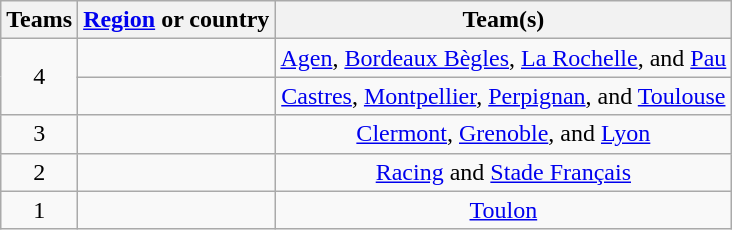<table class="wikitable" style="text-align:center">
<tr>
<th>Teams</th>
<th><a href='#'>Region</a> or country</th>
<th>Team(s)</th>
</tr>
<tr>
<td rowspan="2">4</td>
<td align="left"></td>
<td><a href='#'>Agen</a>, <a href='#'>Bordeaux Bègles</a>, <a href='#'>La Rochelle</a>, and <a href='#'>Pau</a></td>
</tr>
<tr>
<td align="left"></td>
<td><a href='#'>Castres</a>, <a href='#'>Montpellier</a>, <a href='#'>Perpignan</a>, and <a href='#'>Toulouse</a></td>
</tr>
<tr>
<td>3</td>
<td align="left"></td>
<td><a href='#'>Clermont</a>, <a href='#'>Grenoble</a>, and <a href='#'>Lyon</a></td>
</tr>
<tr>
<td>2</td>
<td align="left"></td>
<td><a href='#'>Racing</a> and <a href='#'>Stade Français</a></td>
</tr>
<tr>
<td>1</td>
<td align="left"></td>
<td><a href='#'>Toulon</a></td>
</tr>
</table>
